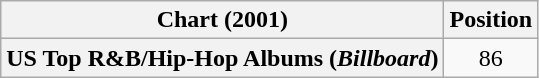<table class="wikitable plainrowheaders" style="text-align:center">
<tr>
<th scope="col">Chart (2001)</th>
<th scope="col">Position</th>
</tr>
<tr>
<th scope="row">US Top R&B/Hip-Hop Albums (<em>Billboard</em>)</th>
<td>86</td>
</tr>
</table>
